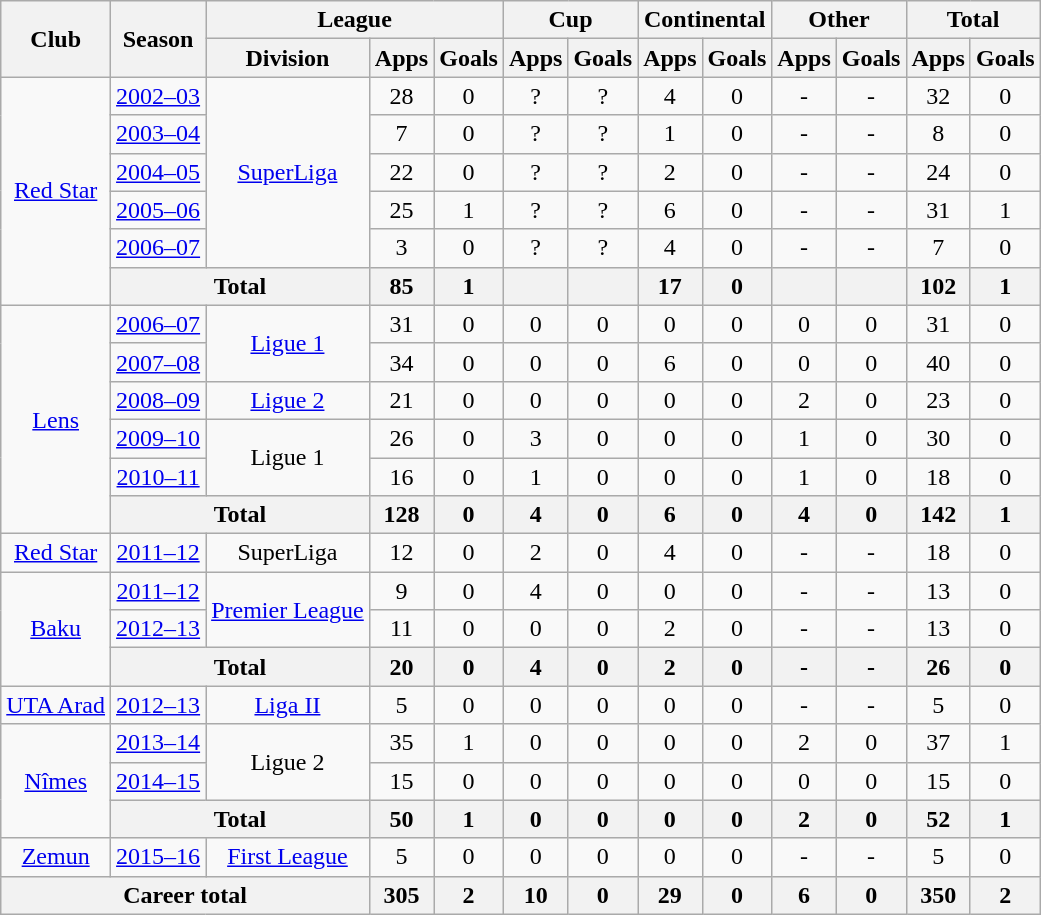<table class="wikitable" style="text-align:center">
<tr>
<th rowspan="2">Club</th>
<th rowspan="2">Season</th>
<th colspan="3">League</th>
<th colspan="2">Cup</th>
<th colspan="2">Continental</th>
<th colspan="2">Other</th>
<th colspan="2">Total</th>
</tr>
<tr>
<th>Division</th>
<th>Apps</th>
<th>Goals</th>
<th>Apps</th>
<th>Goals</th>
<th>Apps</th>
<th>Goals</th>
<th>Apps</th>
<th>Goals</th>
<th>Apps</th>
<th>Goals</th>
</tr>
<tr>
<td rowspan="6"><a href='#'>Red Star</a></td>
<td><a href='#'>2002–03</a></td>
<td rowspan="5"><a href='#'>SuperLiga</a></td>
<td>28</td>
<td>0</td>
<td>?</td>
<td>?</td>
<td>4</td>
<td>0</td>
<td>-</td>
<td>-</td>
<td>32</td>
<td>0</td>
</tr>
<tr>
<td><a href='#'>2003–04</a></td>
<td>7</td>
<td>0</td>
<td>?</td>
<td>?</td>
<td>1</td>
<td>0</td>
<td>-</td>
<td>-</td>
<td>8</td>
<td>0</td>
</tr>
<tr>
<td><a href='#'>2004–05</a></td>
<td>22</td>
<td>0</td>
<td>?</td>
<td>?</td>
<td>2</td>
<td>0</td>
<td>-</td>
<td>-</td>
<td>24</td>
<td>0</td>
</tr>
<tr>
<td><a href='#'>2005–06</a></td>
<td>25</td>
<td>1</td>
<td>?</td>
<td>?</td>
<td>6</td>
<td>0</td>
<td>-</td>
<td>-</td>
<td>31</td>
<td>1</td>
</tr>
<tr>
<td><a href='#'>2006–07</a></td>
<td>3</td>
<td>0</td>
<td>?</td>
<td>?</td>
<td>4</td>
<td>0</td>
<td>-</td>
<td>-</td>
<td>7</td>
<td>0</td>
</tr>
<tr>
<th colspan="2">Total</th>
<th>85</th>
<th>1</th>
<th></th>
<th></th>
<th>17</th>
<th>0</th>
<th></th>
<th></th>
<th>102</th>
<th>1</th>
</tr>
<tr>
<td rowspan="6"><a href='#'>Lens</a></td>
<td><a href='#'>2006–07</a></td>
<td rowspan="2"><a href='#'>Ligue 1</a></td>
<td>31</td>
<td>0</td>
<td>0</td>
<td>0</td>
<td>0</td>
<td>0</td>
<td>0</td>
<td>0</td>
<td>31</td>
<td>0</td>
</tr>
<tr>
<td><a href='#'>2007–08</a></td>
<td>34</td>
<td>0</td>
<td>0</td>
<td>0</td>
<td>6</td>
<td>0</td>
<td>0</td>
<td>0</td>
<td>40</td>
<td>0</td>
</tr>
<tr>
<td><a href='#'>2008–09</a></td>
<td><a href='#'>Ligue 2</a></td>
<td>21</td>
<td>0</td>
<td>0</td>
<td>0</td>
<td>0</td>
<td>0</td>
<td>2</td>
<td>0</td>
<td>23</td>
<td>0</td>
</tr>
<tr>
<td><a href='#'>2009–10</a></td>
<td rowspan="2">Ligue 1</td>
<td>26</td>
<td>0</td>
<td>3</td>
<td>0</td>
<td>0</td>
<td>0</td>
<td>1</td>
<td>0</td>
<td>30</td>
<td>0</td>
</tr>
<tr>
<td><a href='#'>2010–11</a></td>
<td>16</td>
<td>0</td>
<td>1</td>
<td>0</td>
<td>0</td>
<td>0</td>
<td>1</td>
<td>0</td>
<td>18</td>
<td>0</td>
</tr>
<tr>
<th colspan="2">Total</th>
<th>128</th>
<th>0</th>
<th>4</th>
<th>0</th>
<th>6</th>
<th>0</th>
<th>4</th>
<th>0</th>
<th>142</th>
<th>1</th>
</tr>
<tr>
<td><a href='#'>Red Star</a></td>
<td><a href='#'>2011–12</a></td>
<td>SuperLiga</td>
<td>12</td>
<td>0</td>
<td>2</td>
<td>0</td>
<td>4</td>
<td>0</td>
<td>-</td>
<td>-</td>
<td>18</td>
<td>0</td>
</tr>
<tr>
<td rowspan="3"><a href='#'>Baku</a></td>
<td><a href='#'>2011–12</a></td>
<td rowspan="2"><a href='#'>Premier League</a></td>
<td>9</td>
<td>0</td>
<td>4</td>
<td>0</td>
<td>0</td>
<td>0</td>
<td>-</td>
<td>-</td>
<td>13</td>
<td>0</td>
</tr>
<tr>
<td><a href='#'>2012–13</a></td>
<td>11</td>
<td>0</td>
<td>0</td>
<td>0</td>
<td>2</td>
<td>0</td>
<td>-</td>
<td>-</td>
<td>13</td>
<td>0</td>
</tr>
<tr>
<th colspan="2">Total</th>
<th>20</th>
<th>0</th>
<th>4</th>
<th>0</th>
<th>2</th>
<th>0</th>
<th>-</th>
<th>-</th>
<th>26</th>
<th>0</th>
</tr>
<tr>
<td><a href='#'>UTA Arad</a></td>
<td><a href='#'>2012–13</a></td>
<td><a href='#'>Liga II</a></td>
<td>5</td>
<td>0</td>
<td>0</td>
<td>0</td>
<td>0</td>
<td>0</td>
<td>-</td>
<td>-</td>
<td>5</td>
<td>0</td>
</tr>
<tr>
<td rowspan="3"><a href='#'>Nîmes</a></td>
<td><a href='#'>2013–14</a></td>
<td rowspan="2">Ligue 2</td>
<td>35</td>
<td>1</td>
<td>0</td>
<td>0</td>
<td>0</td>
<td>0</td>
<td>2</td>
<td>0</td>
<td>37</td>
<td>1</td>
</tr>
<tr>
<td><a href='#'>2014–15</a></td>
<td>15</td>
<td>0</td>
<td>0</td>
<td>0</td>
<td>0</td>
<td>0</td>
<td>0</td>
<td>0</td>
<td>15</td>
<td>0</td>
</tr>
<tr>
<th colspan="2">Total</th>
<th>50</th>
<th>1</th>
<th>0</th>
<th>0</th>
<th>0</th>
<th>0</th>
<th>2</th>
<th>0</th>
<th>52</th>
<th>1</th>
</tr>
<tr>
<td><a href='#'>Zemun</a></td>
<td><a href='#'>2015–16</a></td>
<td><a href='#'>First League</a></td>
<td>5</td>
<td>0</td>
<td>0</td>
<td>0</td>
<td>0</td>
<td>0</td>
<td>-</td>
<td>-</td>
<td>5</td>
<td>0</td>
</tr>
<tr>
<th colspan="3">Career total</th>
<th>305</th>
<th>2</th>
<th>10</th>
<th>0</th>
<th>29</th>
<th>0</th>
<th>6</th>
<th>0</th>
<th>350</th>
<th>2</th>
</tr>
</table>
